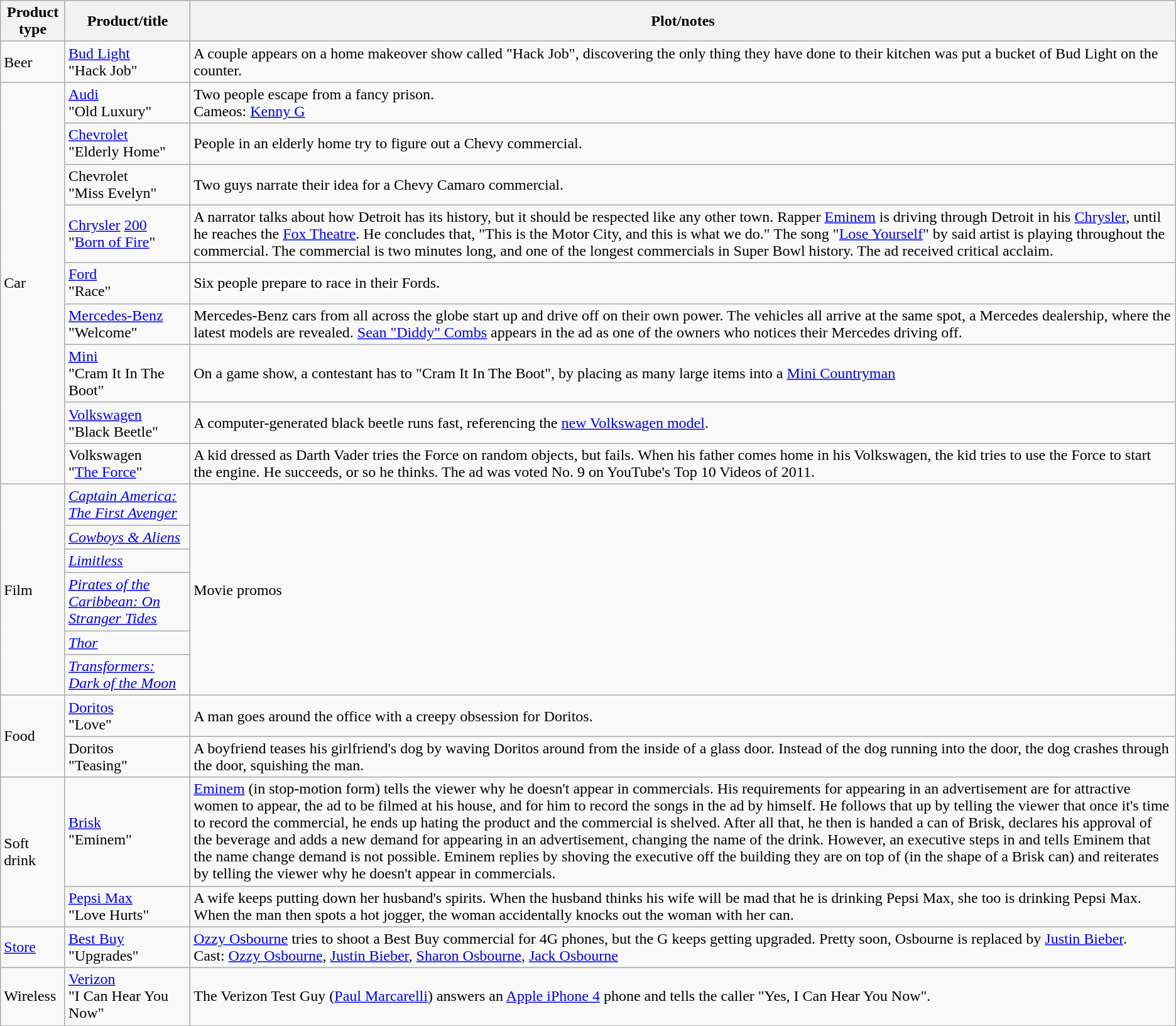<table class="wikitable">
<tr>
<th>Product type</th>
<th>Product/title</th>
<th>Plot/notes</th>
</tr>
<tr>
<td>Beer</td>
<td><a href='#'>Bud Light</a><br>"Hack Job"</td>
<td>A couple appears on a home makeover show called "Hack Job", discovering the only thing they have done to their kitchen was put a bucket of Bud Light on the counter.</td>
</tr>
<tr>
<td rowspan="9">Car</td>
<td><a href='#'>Audi</a><br>"Old Luxury"</td>
<td>Two people escape from a fancy prison.<br>Cameos: <a href='#'>Kenny G</a></td>
</tr>
<tr>
<td><a href='#'>Chevrolet</a><br>"Elderly Home"</td>
<td>People in an elderly home try to figure out a Chevy commercial.</td>
</tr>
<tr>
<td>Chevrolet<br>"Miss Evelyn"</td>
<td>Two guys narrate their idea for a Chevy Camaro commercial.</td>
</tr>
<tr>
<td><a href='#'>Chrysler</a> <a href='#'>200</a><br>"<a href='#'>Born of Fire</a>"</td>
<td>A narrator talks about how Detroit has its history, but it should be respected like any other town. Rapper <a href='#'>Eminem</a> is driving through Detroit in his <a href='#'>Chrysler</a>, until he reaches the <a href='#'>Fox Theatre</a>. He concludes that, "This is the Motor City, and this is what we do." The song "<a href='#'>Lose Yourself</a>" by said artist is playing throughout the commercial. The commercial is two minutes long, and one of the longest commercials in Super Bowl history. The ad received critical acclaim.</td>
</tr>
<tr>
<td><a href='#'>Ford</a><br>"Race"</td>
<td>Six people prepare to race in their Fords.</td>
</tr>
<tr>
<td><a href='#'>Mercedes-Benz</a><br>"Welcome"</td>
<td>Mercedes-Benz cars from all across the globe start up and drive off on their own power. The vehicles all arrive at the same spot, a Mercedes dealership, where the latest models are revealed. <a href='#'>Sean "Diddy" Combs</a> appears in the ad as one of the owners who notices their Mercedes driving off.</td>
</tr>
<tr>
<td><a href='#'>Mini</a><br>"Cram It In The Boot"</td>
<td>On a game show, a contestant has to "Cram It In The Boot", by placing as many large items into a <a href='#'>Mini Countryman</a></td>
</tr>
<tr>
<td><a href='#'>Volkswagen</a><br>"Black Beetle"</td>
<td>A computer-generated black beetle runs fast, referencing the <a href='#'>new Volkswagen model</a>.</td>
</tr>
<tr>
<td>Volkswagen<br>"<a href='#'>The Force</a>"</td>
<td>A kid dressed as Darth Vader tries the Force on random objects, but fails. When his father comes home in his Volkswagen, the kid tries to use the Force to start the engine. He succeeds, or so he thinks. The ad was voted No. 9 on YouTube's Top 10 Videos of 2011.</td>
</tr>
<tr>
<td rowspan="6">Film</td>
<td><em><a href='#'>Captain America: The First Avenger</a></em></td>
<td rowspan="6">Movie promos</td>
</tr>
<tr>
<td><em><a href='#'>Cowboys & Aliens</a></em></td>
</tr>
<tr>
<td><em><a href='#'>Limitless</a></em></td>
</tr>
<tr>
<td><em><a href='#'>Pirates of the Caribbean: On Stranger Tides</a></em></td>
</tr>
<tr>
<td><em><a href='#'>Thor</a></em></td>
</tr>
<tr>
<td><em><a href='#'>Transformers: Dark of the Moon</a></em></td>
</tr>
<tr>
<td rowspan="2">Food</td>
<td><a href='#'>Doritos</a><br>"Love"</td>
<td>A man goes around the office with a creepy obsession for Doritos.</td>
</tr>
<tr>
<td>Doritos<br>"Teasing"</td>
<td>A boyfriend teases his girlfriend's dog by waving Doritos around from the inside of a glass door. Instead of the dog running into the door, the dog crashes through the door, squishing the man.</td>
</tr>
<tr>
<td rowspan="2">Soft drink</td>
<td><a href='#'>Brisk</a><br>"Eminem"</td>
<td><a href='#'>Eminem</a> (in stop-motion form) tells the viewer why he doesn't appear in commercials. His requirements for appearing in an advertisement are for attractive women to appear, the ad to be filmed at his house, and for him to record the songs in the ad by himself. He follows that up by telling the viewer that once it's time to record the commercial, he ends up hating the product and the commercial is shelved. After all that, he then is handed a can of Brisk, declares his approval of the beverage and adds a new demand for appearing in an advertisement, changing the name of the drink. However, an executive steps in and tells Eminem that the name change demand is not possible. Eminem replies by shoving the executive off the building they are on top of (in the shape of a Brisk can) and reiterates by telling the viewer why he doesn't appear in commercials.</td>
</tr>
<tr>
<td><a href='#'>Pepsi Max</a><br>"Love Hurts"</td>
<td>A wife keeps putting down her husband's spirits. When the husband thinks his wife will be mad that he is drinking Pepsi Max, she too is drinking Pepsi Max. When the man then spots a hot jogger, the woman accidentally knocks out the woman with her can.</td>
</tr>
<tr>
<td><a href='#'>Store</a></td>
<td><a href='#'>Best Buy</a><br>"Upgrades"</td>
<td><a href='#'>Ozzy Osbourne</a> tries to shoot a Best Buy commercial for 4G phones, but the G keeps getting upgraded. Pretty soon, Osbourne is replaced by <a href='#'>Justin Bieber</a>.<br>Cast: <a href='#'>Ozzy Osbourne</a>, <a href='#'>Justin Bieber</a>, <a href='#'>Sharon Osbourne</a>, <a href='#'>Jack Osbourne</a></td>
</tr>
<tr>
<td>Wireless</td>
<td><a href='#'>Verizon</a><br>"I Can Hear You Now"</td>
<td>The Verizon Test Guy (<a href='#'>Paul Marcarelli</a>) answers an <a href='#'>Apple iPhone 4</a> phone and tells the caller "Yes, I Can Hear You Now".</td>
</tr>
</table>
